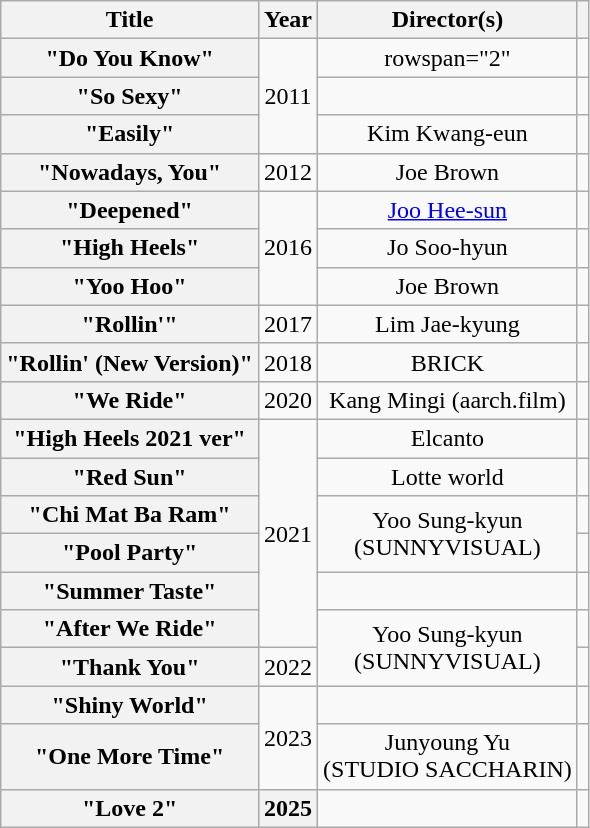<table class="wikitable plainrowheaders" style="text-align:center">
<tr>
<th scope="col">Title</th>
<th scope="col">Year</th>
<th scope="col">Director(s)</th>
<th scope="col"></th>
</tr>
<tr>
<th scope="row">"Do You Know"</th>
<td rowspan="3">2011</td>
<td>rowspan="2" </td>
<td></td>
</tr>
<tr>
<th scope="row">"So Sexy"</th>
<td></td>
</tr>
<tr>
<th scope="row">"Easily"</th>
<td>Kim Kwang-eun</td>
<td></td>
</tr>
<tr>
<th scope="row">"Nowadays, You"</th>
<td>2012</td>
<td>Joe Brown</td>
<td></td>
</tr>
<tr>
<th scope="row">"Deepened"</th>
<td rowspan="3">2016</td>
<td><a href='#'>Joo Hee-sun</a></td>
<td></td>
</tr>
<tr>
<th scope="row">"High Heels"</th>
<td>Jo Soo-hyun</td>
<td></td>
</tr>
<tr>
<th scope= "row">"Yoo Hoo"</th>
<td>Joe Brown</td>
<td></td>
</tr>
<tr>
<th scope= "row">"Rollin'"</th>
<td>2017</td>
<td>Lim Jae-kyung</td>
<td></td>
</tr>
<tr>
<th scope= "row">"Rollin' (New Version)"</th>
<td>2018</td>
<td>BRICK</td>
<td></td>
</tr>
<tr>
<th scope= "row">"We Ride"</th>
<td>2020</td>
<td>Kang Mingi (aarch.film)</td>
<td></td>
</tr>
<tr>
<th scope="row">"High Heels 2021 ver"</th>
<td rowspan="6">2021</td>
<td>Elcanto</td>
<td></td>
</tr>
<tr>
<th scope="row">"Red Sun"</th>
<td>Lotte world</td>
<td></td>
</tr>
<tr>
<th scope="row">"Chi Mat Ba Ram"</th>
<td rowspan="2">Yoo Sung-kyun<br>(SUNNYVISUAL)</td>
<td></td>
</tr>
<tr>
<th scope="row">"Pool Party"</th>
<td></td>
</tr>
<tr>
<th scope="row">"Summer Taste"</th>
<td></td>
<td></td>
</tr>
<tr>
<th scope="row">"After We Ride"</th>
<td rowspan="2">Yoo Sung-kyun<br>(SUNNYVISUAL)</td>
<td></td>
</tr>
<tr>
<th scope="row">"Thank You"</th>
<td>2022</td>
<td></td>
</tr>
<tr>
<th scope="row">"Shiny World"</th>
<td rowspan="2">2023</td>
<td></td>
<td></td>
</tr>
<tr>
<th scope="row">"One More Time"</th>
<td>Junyoung Yu<br>(STUDIO SACCHARIN)</td>
<td></td>
</tr>
<tr>
<th scope="row">"Love 2"</th>
<th scope="row">2025</th>
<td></td>
<td></td>
</tr>
</table>
